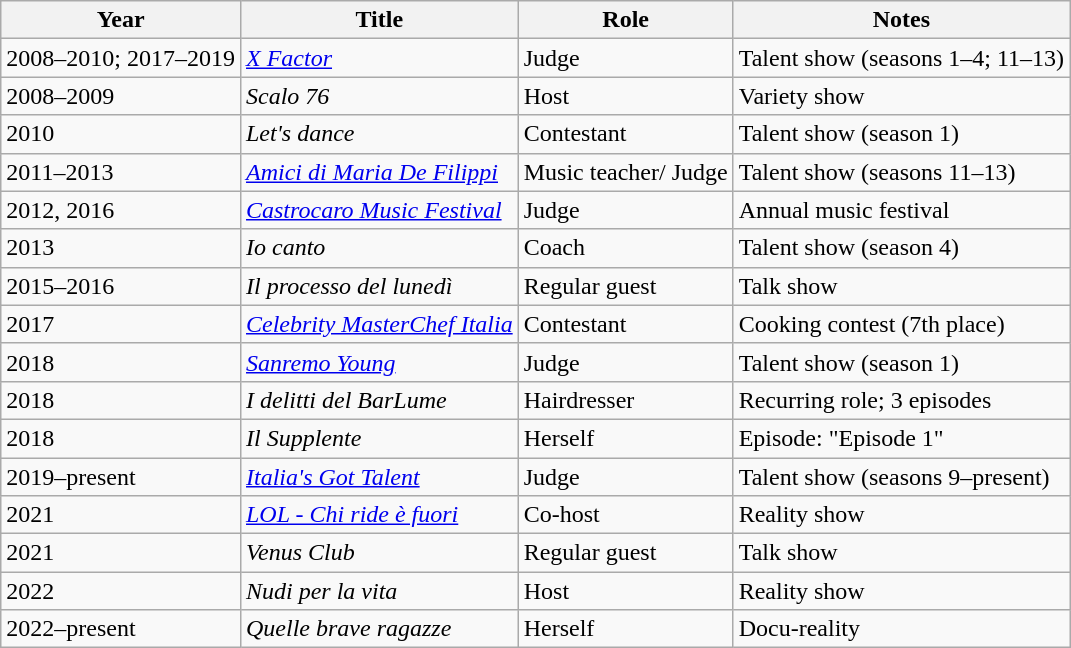<table class="wikitable">
<tr>
<th>Year</th>
<th>Title</th>
<th>Role</th>
<th>Notes</th>
</tr>
<tr>
<td>2008–2010; 2017–2019</td>
<td><em><a href='#'>X Factor</a></em></td>
<td>Judge</td>
<td>Talent show (seasons 1–4; 11–13)</td>
</tr>
<tr>
<td>2008–2009</td>
<td><em>Scalo 76</em></td>
<td>Host</td>
<td>Variety show</td>
</tr>
<tr>
<td>2010</td>
<td><em>Let's dance</em></td>
<td>Contestant</td>
<td>Talent show (season 1)</td>
</tr>
<tr>
<td>2011–2013</td>
<td><em><a href='#'>Amici di Maria De Filippi</a></em></td>
<td>Music teacher/ Judge</td>
<td>Talent show (seasons 11–13)</td>
</tr>
<tr>
<td>2012, 2016</td>
<td><em><a href='#'>Castrocaro Music Festival</a></em></td>
<td>Judge</td>
<td>Annual music festival</td>
</tr>
<tr>
<td>2013</td>
<td><em>Io canto</em></td>
<td>Coach</td>
<td>Talent show (season 4)</td>
</tr>
<tr>
<td>2015–2016</td>
<td><em>Il processo del lunedì</em></td>
<td>Regular guest</td>
<td>Talk show</td>
</tr>
<tr>
<td>2017</td>
<td><em><a href='#'>Celebrity MasterChef Italia</a></em></td>
<td>Contestant</td>
<td>Cooking contest (7th place)</td>
</tr>
<tr>
<td>2018</td>
<td><em><a href='#'>Sanremo Young</a></em></td>
<td>Judge</td>
<td>Talent show (season 1)</td>
</tr>
<tr>
<td>2018</td>
<td><em>I delitti del BarLume</em></td>
<td>Hairdresser</td>
<td>Recurring role; 3 episodes</td>
</tr>
<tr>
<td>2018</td>
<td><em>Il Supplente</em></td>
<td>Herself</td>
<td>Episode: "Episode 1"</td>
</tr>
<tr>
<td>2019–present</td>
<td><em><a href='#'>Italia's Got Talent</a></em></td>
<td>Judge</td>
<td>Talent show (seasons 9–present)</td>
</tr>
<tr>
<td>2021</td>
<td><em><a href='#'>LOL - Chi ride è fuori</a></em></td>
<td>Co-host</td>
<td>Reality show</td>
</tr>
<tr>
<td>2021</td>
<td><em>Venus Club</em></td>
<td>Regular guest</td>
<td>Talk show</td>
</tr>
<tr>
<td>2022</td>
<td><em>Nudi per la vita</em></td>
<td>Host</td>
<td>Reality show</td>
</tr>
<tr>
<td>2022–present</td>
<td><em>Quelle brave ragazze</em></td>
<td>Herself</td>
<td>Docu-reality</td>
</tr>
</table>
